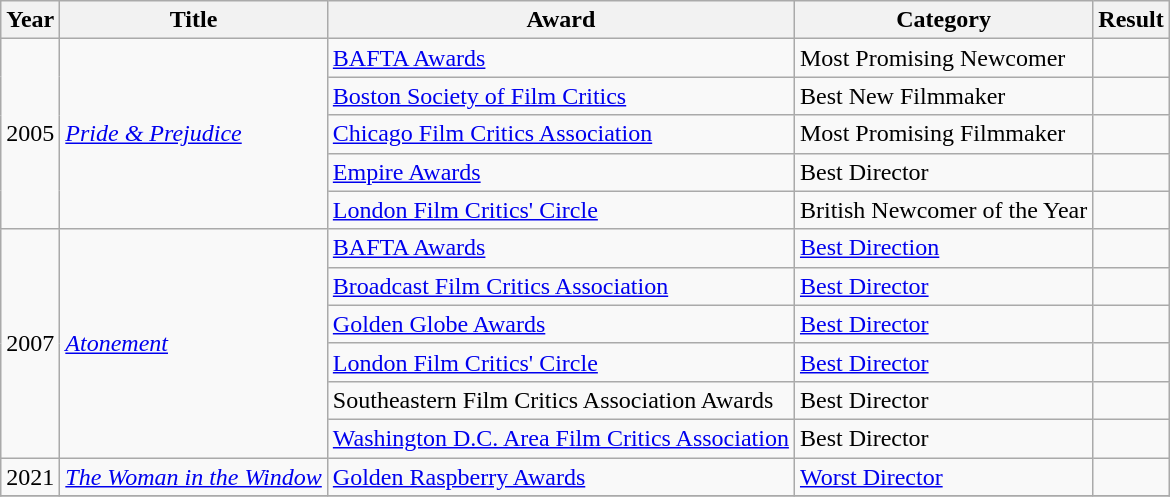<table class="wikitable">
<tr>
<th>Year</th>
<th>Title</th>
<th>Award</th>
<th>Category</th>
<th>Result</th>
</tr>
<tr>
<td rowspan=5>2005</td>
<td rowspan=5><em><a href='#'>Pride & Prejudice</a></em></td>
<td><a href='#'>BAFTA Awards</a></td>
<td>Most Promising Newcomer</td>
<td></td>
</tr>
<tr>
<td><a href='#'>Boston Society of Film Critics</a></td>
<td>Best New Filmmaker</td>
<td></td>
</tr>
<tr>
<td><a href='#'>Chicago Film Critics Association</a></td>
<td>Most Promising Filmmaker</td>
<td></td>
</tr>
<tr>
<td><a href='#'>Empire Awards</a></td>
<td>Best Director</td>
<td></td>
</tr>
<tr>
<td><a href='#'>London Film Critics' Circle</a></td>
<td>British Newcomer of the Year</td>
<td></td>
</tr>
<tr>
<td rowspan=6>2007</td>
<td rowspan=6><em><a href='#'>Atonement</a></em></td>
<td><a href='#'>BAFTA Awards</a></td>
<td><a href='#'>Best Direction</a></td>
<td></td>
</tr>
<tr>
<td><a href='#'>Broadcast Film Critics Association</a></td>
<td><a href='#'>Best Director</a></td>
<td></td>
</tr>
<tr>
<td><a href='#'>Golden Globe Awards</a></td>
<td><a href='#'>Best Director</a></td>
<td></td>
</tr>
<tr>
<td><a href='#'>London Film Critics' Circle</a></td>
<td><a href='#'>Best Director</a></td>
<td></td>
</tr>
<tr>
<td>Southeastern Film Critics Association Awards</td>
<td>Best Director</td>
<td></td>
</tr>
<tr>
<td><a href='#'>Washington D.C. Area Film Critics Association</a></td>
<td>Best Director</td>
<td></td>
</tr>
<tr>
<td>2021</td>
<td><em><a href='#'>The Woman in the Window</a></em></td>
<td><a href='#'>Golden Raspberry Awards</a></td>
<td><a href='#'>Worst Director</a></td>
<td></td>
</tr>
<tr>
</tr>
</table>
